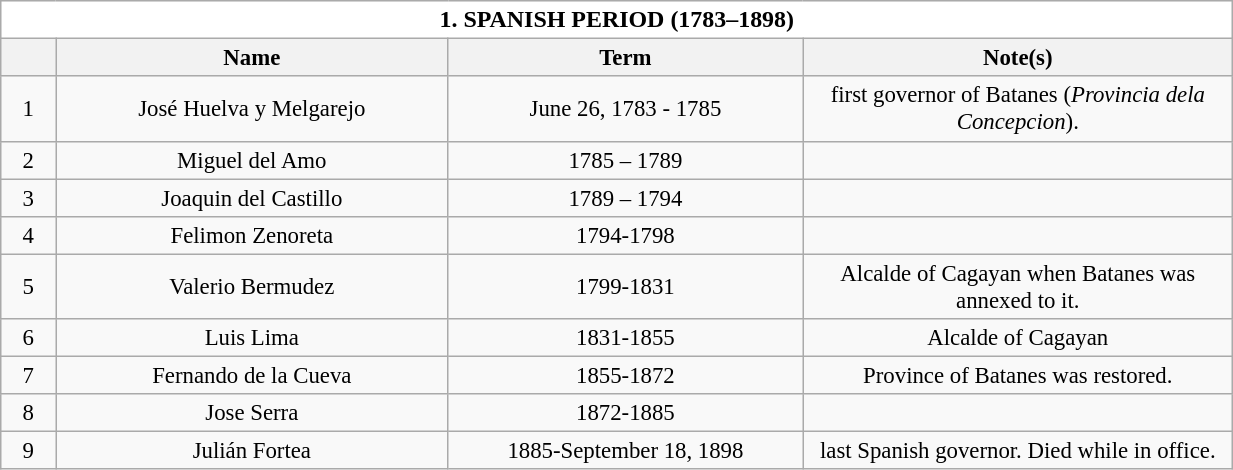<table class="wikitable collapsible collapsed" style="vertical-align:top;text-align:center;font-size:95%;">
<tr>
<th style="background-color:white;font-size:105%;width:51em;" colspan=4>1. SPANISH PERIOD (1783–1898)</th>
</tr>
<tr>
<th style="width: 1em;text-align:center"></th>
<th style="width: 10em;text-align:center">Name</th>
<th style="width: 9em;text-align:center">Term</th>
<th style="width: 11em;text-align:center">Note(s)</th>
</tr>
<tr>
<td>1</td>
<td>José Huelva y Melgarejo</td>
<td>June 26, 1783 - 1785</td>
<td>first governor of Batanes (<em>Provincia dela Concepcion</em>).</td>
</tr>
<tr>
<td>2</td>
<td>Miguel del Amo</td>
<td>1785 – 1789</td>
<td></td>
</tr>
<tr>
<td>3</td>
<td>Joaquin del Castillo</td>
<td>1789 – 1794</td>
<td></td>
</tr>
<tr>
<td>4</td>
<td>Felimon Zenoreta</td>
<td>1794-1798</td>
<td></td>
</tr>
<tr>
<td>5</td>
<td>Valerio Bermudez</td>
<td>1799-1831</td>
<td>Alcalde of Cagayan when Batanes was annexed to it.</td>
</tr>
<tr>
<td>6</td>
<td>Luis Lima</td>
<td>1831-1855</td>
<td>Alcalde of Cagayan</td>
</tr>
<tr>
<td>7</td>
<td>Fernando de la Cueva</td>
<td>1855-1872</td>
<td>Province of Batanes was restored.</td>
</tr>
<tr>
<td>8</td>
<td>Jose Serra</td>
<td>1872-1885</td>
<td></td>
</tr>
<tr>
<td>9</td>
<td>Julián Fortea</td>
<td>1885-September 18, 1898</td>
<td>last Spanish governor. Died while in office. </td>
</tr>
</table>
